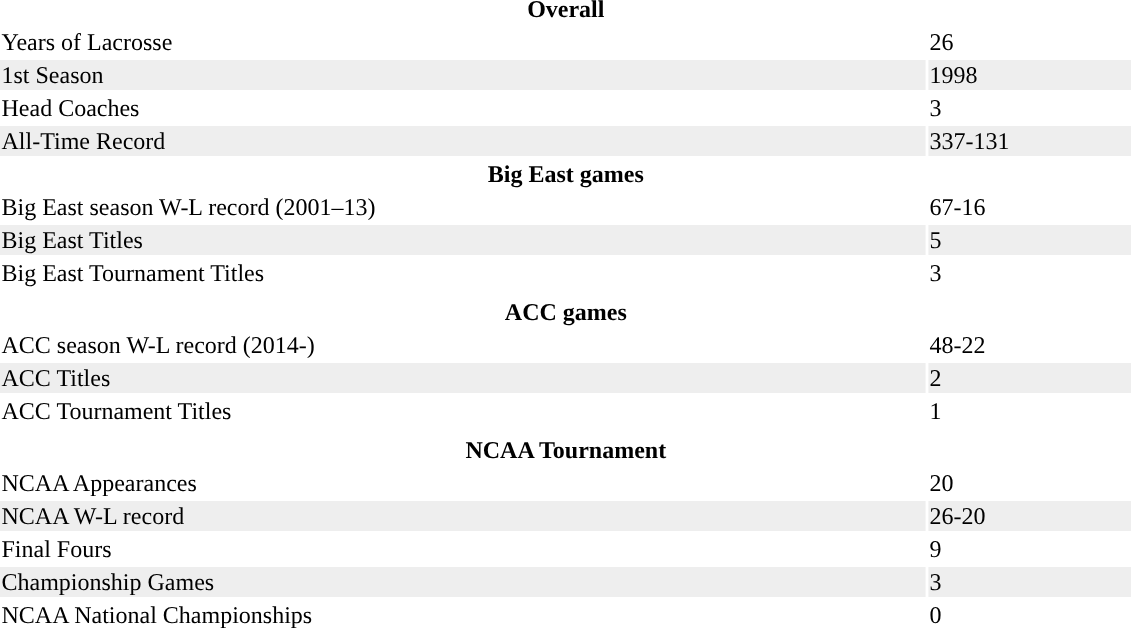<table width=60% class="toccolours">
<tr>
<th colspan=2>Overall</th>
</tr>
<tr>
<td>Years of Lacrosse</td>
<td>26</td>
</tr>
<tr bgcolor=#eeeeee>
<td>1st Season</td>
<td>1998</td>
</tr>
<tr>
<td>Head Coaches</td>
<td>3</td>
</tr>
<tr bgcolor=#eeeeee>
<td>All-Time Record</td>
<td>337-131</td>
</tr>
<tr>
<th colspan=2>Big East games</th>
</tr>
<tr>
<td>Big East season W-L record (2001–13)</td>
<td>67-16</td>
</tr>
<tr bgcolor=#eeeeee>
<td>Big East Titles</td>
<td>5</td>
</tr>
<tr>
<td>Big East Tournament Titles</td>
<td>3</td>
</tr>
<tr>
</tr>
<tr bgcolor=#eeeeee>
</tr>
<tr>
<th colspan=2>ACC games</th>
</tr>
<tr>
<td>ACC season W-L record (2014-)</td>
<td>48-22</td>
</tr>
<tr bgcolor=#eeeeee>
<td>ACC Titles</td>
<td>2</td>
</tr>
<tr>
<td>ACC Tournament Titles</td>
<td>1</td>
</tr>
<tr>
</tr>
<tr bgcolor=#eeeeee>
</tr>
<tr>
<th colspan=2>NCAA Tournament</th>
</tr>
<tr>
<td>NCAA Appearances</td>
<td>20</td>
</tr>
<tr bgcolor=#eeeeee>
<td>NCAA W-L record</td>
<td>26-20</td>
</tr>
<tr>
<td>Final Fours</td>
<td>9</td>
</tr>
<tr bgcolor=#eeeeee>
<td>Championship Games</td>
<td>3</td>
</tr>
<tr>
<td>NCAA National Championships</td>
<td>0</td>
</tr>
</table>
